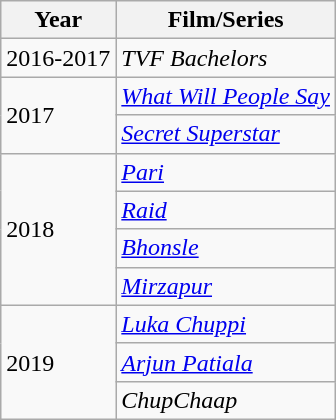<table class="wikitable sortable">
<tr>
<th>Year</th>
<th>Film/Series</th>
</tr>
<tr>
<td>2016-2017</td>
<td><em>TVF Bachelors</em></td>
</tr>
<tr>
<td rowspan="2">2017</td>
<td><em><a href='#'>What Will People Say</a></em></td>
</tr>
<tr>
<td><em><a href='#'>Secret Superstar</a></em></td>
</tr>
<tr>
<td rowspan="4">2018</td>
<td><em><a href='#'>Pari</a></em></td>
</tr>
<tr>
<td><em><a href='#'>Raid</a></em></td>
</tr>
<tr>
<td><em><a href='#'>Bhonsle</a></em></td>
</tr>
<tr>
<td><em><a href='#'>Mirzapur</a></em></td>
</tr>
<tr>
<td rowspan="3">2019</td>
<td><em><a href='#'>Luka Chuppi</a></em></td>
</tr>
<tr>
<td><em><a href='#'>Arjun Patiala</a></em></td>
</tr>
<tr>
<td><em>ChupChaap</em></td>
</tr>
</table>
